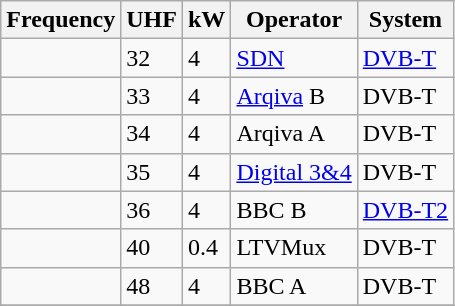<table class="wikitable sortable">
<tr>
<th>Frequency</th>
<th>UHF</th>
<th>kW</th>
<th>Operator</th>
<th>System</th>
</tr>
<tr>
<td></td>
<td>32</td>
<td>4</td>
<td><a href='#'>SDN</a></td>
<td><a href='#'>DVB-T</a></td>
</tr>
<tr>
<td></td>
<td>33</td>
<td>4</td>
<td><a href='#'>Arqiva</a> B</td>
<td>DVB-T</td>
</tr>
<tr>
<td></td>
<td>34</td>
<td>4</td>
<td>Arqiva A</td>
<td>DVB-T</td>
</tr>
<tr>
<td></td>
<td>35</td>
<td>4</td>
<td><a href='#'>Digital 3&4</a></td>
<td>DVB-T</td>
</tr>
<tr>
<td></td>
<td>36</td>
<td>4</td>
<td>BBC B</td>
<td><a href='#'>DVB-T2</a></td>
</tr>
<tr>
<td></td>
<td>40</td>
<td>0.4</td>
<td>LTVMux</td>
<td>DVB-T</td>
</tr>
<tr>
<td></td>
<td>48</td>
<td>4</td>
<td>BBC A</td>
<td>DVB-T</td>
</tr>
<tr>
</tr>
</table>
